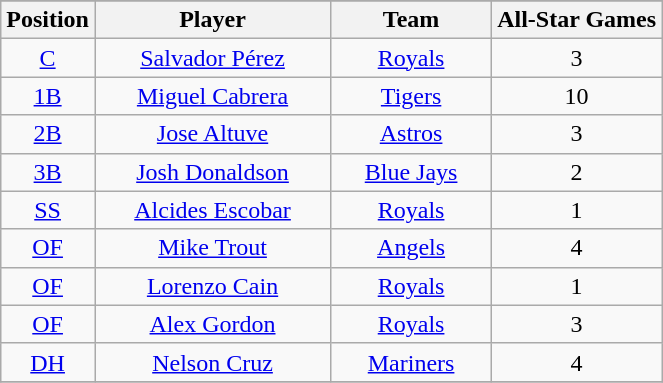<table class="wikitable sortable" style="text-align:center;">
<tr>
</tr>
<tr>
<th>Position</th>
<th style="width:150px;">Player</th>
<th style="width:100px;">Team</th>
<th>All-Star Games</th>
</tr>
<tr>
<td><a href='#'>C</a></td>
<td><a href='#'>Salvador Pérez</a></td>
<td><a href='#'>Royals</a></td>
<td>3</td>
</tr>
<tr>
<td><a href='#'>1B</a></td>
<td><a href='#'>Miguel Cabrera</a></td>
<td><a href='#'>Tigers</a></td>
<td>10</td>
</tr>
<tr>
<td><a href='#'>2B</a></td>
<td><a href='#'>Jose Altuve</a></td>
<td><a href='#'>Astros</a></td>
<td>3</td>
</tr>
<tr>
<td><a href='#'>3B</a></td>
<td><a href='#'>Josh Donaldson</a></td>
<td><a href='#'>Blue Jays</a></td>
<td>2</td>
</tr>
<tr>
<td><a href='#'>SS</a></td>
<td><a href='#'>Alcides Escobar</a></td>
<td><a href='#'>Royals</a></td>
<td>1</td>
</tr>
<tr>
<td><a href='#'>OF</a></td>
<td><a href='#'>Mike Trout</a></td>
<td><a href='#'>Angels</a></td>
<td>4</td>
</tr>
<tr>
<td><a href='#'>OF</a></td>
<td><a href='#'>Lorenzo Cain</a></td>
<td><a href='#'>Royals</a></td>
<td>1</td>
</tr>
<tr>
<td><a href='#'>OF</a></td>
<td><a href='#'>Alex Gordon</a></td>
<td><a href='#'>Royals</a></td>
<td>3</td>
</tr>
<tr>
<td><a href='#'>DH</a></td>
<td><a href='#'>Nelson Cruz</a></td>
<td><a href='#'>Mariners</a></td>
<td>4</td>
</tr>
<tr>
</tr>
</table>
